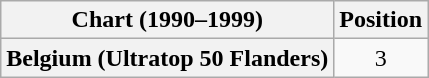<table class="wikitable plainrowheaders">
<tr>
<th>Chart (1990–1999)</th>
<th>Position</th>
</tr>
<tr>
<th scope="row">Belgium (Ultratop 50 Flanders)</th>
<td style="text-align:center;">3</td>
</tr>
</table>
